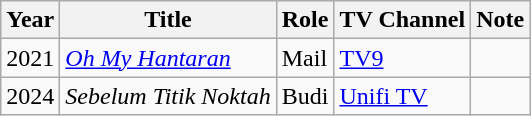<table class="wikitable">
<tr>
<th>Year</th>
<th>Title</th>
<th>Role</th>
<th>TV Channel</th>
<th>Note</th>
</tr>
<tr>
<td>2021</td>
<td><em><a href='#'>Oh My Hantaran</a></em></td>
<td>Mail</td>
<td><a href='#'>TV9</a></td>
<td></td>
</tr>
<tr>
<td>2024</td>
<td><em>Sebelum Titik Noktah</em></td>
<td>Budi</td>
<td><a href='#'>Unifi TV</a></td>
<td></td>
</tr>
</table>
